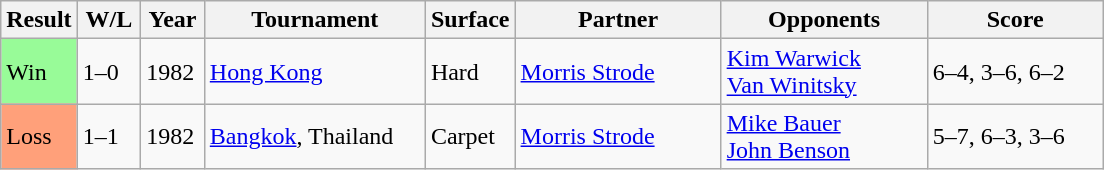<table class="sortable wikitable">
<tr>
<th style="width:40px">Result</th>
<th style="width:35px" class="unsortable">W/L</th>
<th style="width:35px">Year</th>
<th style="width:140px">Tournament</th>
<th style="width:50px">Surface</th>
<th style="width:130px">Partner</th>
<th style="width:130px">Opponents</th>
<th style="width:110px" class="unsortable">Score</th>
</tr>
<tr>
<td style="background:#98fb98;">Win</td>
<td>1–0</td>
<td>1982</td>
<td><a href='#'>Hong Kong</a></td>
<td>Hard</td>
<td> <a href='#'>Morris Strode</a></td>
<td> <a href='#'>Kim Warwick</a><br> <a href='#'>Van Winitsky</a></td>
<td>6–4, 3–6, 6–2</td>
</tr>
<tr>
<td style="background:#ffa07a;">Loss</td>
<td>1–1</td>
<td>1982</td>
<td><a href='#'>Bangkok</a>, Thailand</td>
<td>Carpet</td>
<td> <a href='#'>Morris Strode</a></td>
<td> <a href='#'>Mike Bauer</a><br> <a href='#'>John Benson</a></td>
<td>5–7, 6–3, 3–6</td>
</tr>
</table>
